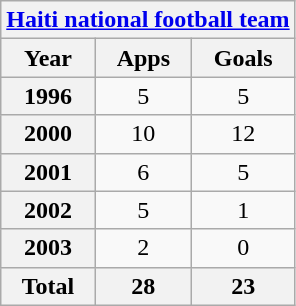<table class="wikitable" style="text-align:center">
<tr>
<th colspan=3><a href='#'>Haiti national football team</a></th>
</tr>
<tr>
<th>Year</th>
<th>Apps</th>
<th>Goals</th>
</tr>
<tr>
<th>1996</th>
<td>5</td>
<td>5</td>
</tr>
<tr>
<th>2000</th>
<td>10</td>
<td>12</td>
</tr>
<tr>
<th>2001</th>
<td>6</td>
<td>5</td>
</tr>
<tr>
<th>2002</th>
<td>5</td>
<td>1</td>
</tr>
<tr>
<th>2003</th>
<td>2</td>
<td>0</td>
</tr>
<tr>
<th>Total</th>
<th>28</th>
<th>23</th>
</tr>
</table>
